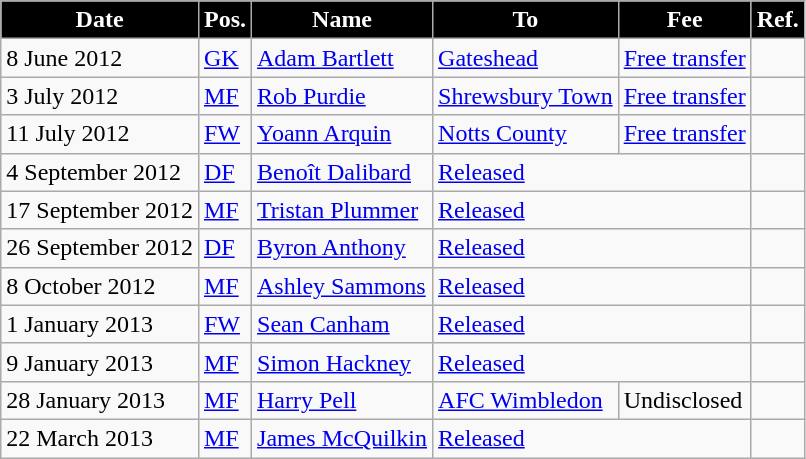<table class="wikitable defaultcenter col1left col3left col4left">
<tr>
<th style="background:#000; color:white;">Date</th>
<th style="background:#000; color:white;">Pos.</th>
<th style="background:#000; color:white;">Name</th>
<th style="background:#000; color:white;">To</th>
<th style="background:#000; color:white;">Fee</th>
<th style="background:#000; color:white;">Ref.</th>
</tr>
<tr>
<td>8 June 2012</td>
<td><a href='#'>GK</a></td>
<td> <a href='#'>Adam Bartlett</a></td>
<td><a href='#'>Gateshead</a></td>
<td><a href='#'>Free transfer</a></td>
<td></td>
</tr>
<tr>
<td>3 July 2012</td>
<td><a href='#'>MF</a></td>
<td> <a href='#'>Rob Purdie</a></td>
<td><a href='#'>Shrewsbury Town</a></td>
<td><a href='#'>Free transfer</a></td>
<td></td>
</tr>
<tr>
<td>11 July 2012</td>
<td><a href='#'>FW</a></td>
<td> <a href='#'>Yoann Arquin</a></td>
<td><a href='#'>Notts County</a></td>
<td><a href='#'>Free transfer</a></td>
<td></td>
</tr>
<tr>
<td>4 September 2012</td>
<td><a href='#'>DF</a></td>
<td> <a href='#'>Benoît Dalibard</a></td>
<td colspan="2"><a href='#'>Released</a></td>
<td></td>
</tr>
<tr>
<td>17 September 2012</td>
<td><a href='#'>MF</a></td>
<td> <a href='#'>Tristan Plummer</a></td>
<td colspan="2"><a href='#'>Released</a></td>
<td></td>
</tr>
<tr>
<td>26 September 2012</td>
<td><a href='#'>DF</a></td>
<td> <a href='#'>Byron Anthony</a></td>
<td colspan="2"><a href='#'>Released</a></td>
<td></td>
</tr>
<tr>
<td>8 October 2012</td>
<td><a href='#'>MF</a></td>
<td> <a href='#'>Ashley Sammons</a></td>
<td colspan="2"><a href='#'>Released</a></td>
<td></td>
</tr>
<tr>
<td>1 January 2013</td>
<td><a href='#'>FW</a></td>
<td> <a href='#'>Sean Canham</a></td>
<td colspan="2"><a href='#'>Released</a></td>
<td></td>
</tr>
<tr>
<td>9 January 2013</td>
<td><a href='#'>MF</a></td>
<td> <a href='#'>Simon Hackney</a></td>
<td colspan="2"><a href='#'>Released</a></td>
<td></td>
</tr>
<tr>
<td>28 January 2013</td>
<td><a href='#'>MF</a></td>
<td> <a href='#'>Harry Pell</a></td>
<td><a href='#'>AFC Wimbledon</a></td>
<td>Undisclosed</td>
<td></td>
</tr>
<tr>
<td>22 March 2013</td>
<td><a href='#'>MF</a></td>
<td> <a href='#'>James McQuilkin</a></td>
<td colspan="2"><a href='#'>Released</a></td>
<td></td>
</tr>
</table>
